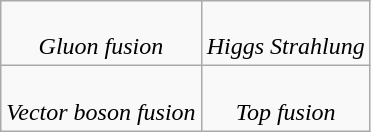<table class="wikitable floatright" style="text-align:center;">
<tr>
<td><br><em>Gluon fusion</em></td>
<td><br><em>Higgs Strahlung</em></td>
</tr>
<tr>
<td><br><em>Vector boson fusion</em></td>
<td><br><em>Top fusion</em></td>
</tr>
</table>
